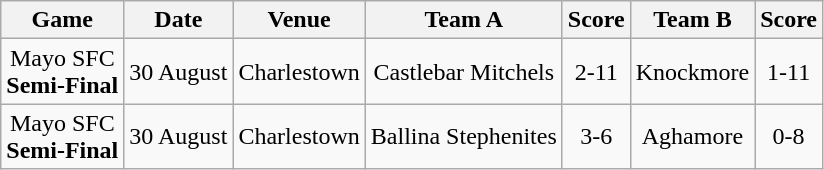<table class="wikitable">
<tr>
<th>Game</th>
<th>Date</th>
<th>Venue</th>
<th>Team A</th>
<th>Score</th>
<th>Team B</th>
<th>Score</th>
</tr>
<tr align="center">
<td>Mayo SFC<br><strong>Semi-Final</strong></td>
<td>30 August</td>
<td>Charlestown</td>
<td>Castlebar Mitchels</td>
<td>2-11</td>
<td>Knockmore</td>
<td>1-11</td>
</tr>
<tr align="center">
<td>Mayo SFC<br><strong>Semi-Final</strong></td>
<td>30 August</td>
<td>Charlestown</td>
<td>Ballina Stephenites</td>
<td>3-6</td>
<td>Aghamore</td>
<td>0-8</td>
</tr>
</table>
